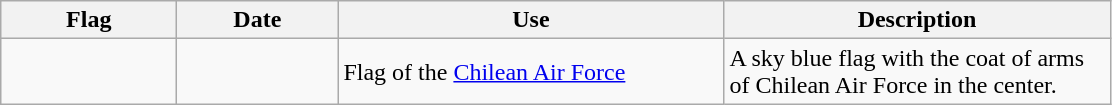<table class="wikitable" style="background: #f9f9f9">
<tr>
<th width="110">Flag</th>
<th width="100">Date</th>
<th width="250">Use</th>
<th width="250">Description</th>
</tr>
<tr>
<td></td>
<td></td>
<td>Flag of the <a href='#'>Chilean Air Force</a></td>
<td>A sky blue flag with the coat of arms of Chilean Air Force in the center.</td>
</tr>
</table>
